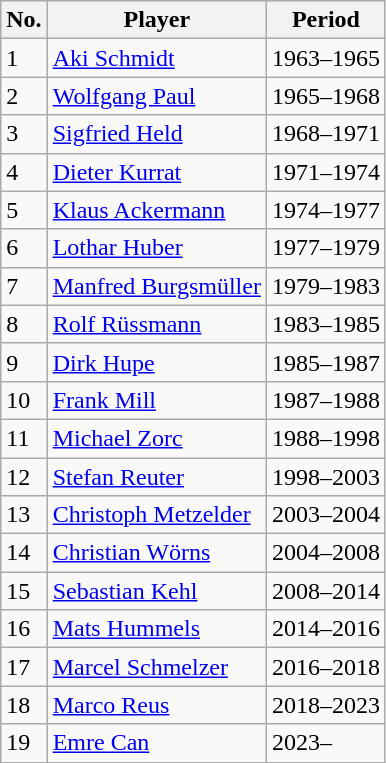<table class="wikitable alternance">
<tr>
<th>No.</th>
<th>Player</th>
<th>Period</th>
</tr>
<tr>
<td>1</td>
<td> <a href='#'>Aki Schmidt</a></td>
<td>1963–1965</td>
</tr>
<tr>
<td>2</td>
<td> <a href='#'>Wolfgang Paul</a></td>
<td>1965–1968</td>
</tr>
<tr>
<td>3</td>
<td> <a href='#'>Sigfried Held</a></td>
<td>1968–1971</td>
</tr>
<tr>
<td>4</td>
<td> <a href='#'>Dieter Kurrat</a></td>
<td>1971–1974</td>
</tr>
<tr>
<td>5</td>
<td> <a href='#'>Klaus Ackermann</a></td>
<td>1974–1977</td>
</tr>
<tr>
<td>6</td>
<td> <a href='#'>Lothar Huber</a></td>
<td>1977–1979</td>
</tr>
<tr>
<td>7</td>
<td> <a href='#'>Manfred Burgsmüller</a></td>
<td>1979–1983</td>
</tr>
<tr>
<td>8</td>
<td> <a href='#'>Rolf Rüssmann</a></td>
<td>1983–1985</td>
</tr>
<tr>
<td>9</td>
<td> <a href='#'>Dirk Hupe</a></td>
<td>1985–1987</td>
</tr>
<tr>
<td>10</td>
<td> <a href='#'>Frank Mill</a></td>
<td>1987–1988</td>
</tr>
<tr>
<td>11</td>
<td> <a href='#'>Michael Zorc</a></td>
<td>1988–1998</td>
</tr>
<tr>
<td>12</td>
<td> <a href='#'>Stefan Reuter</a></td>
<td>1998–2003</td>
</tr>
<tr>
<td>13</td>
<td> <a href='#'>Christoph Metzelder</a></td>
<td>2003–2004</td>
</tr>
<tr>
<td>14</td>
<td> <a href='#'>Christian Wörns</a></td>
<td>2004–2008</td>
</tr>
<tr>
<td>15</td>
<td> <a href='#'>Sebastian Kehl</a></td>
<td>2008–2014</td>
</tr>
<tr>
<td>16</td>
<td> <a href='#'>Mats Hummels</a></td>
<td>2014–2016</td>
</tr>
<tr>
<td>17</td>
<td> <a href='#'>Marcel Schmelzer</a></td>
<td>2016–2018</td>
</tr>
<tr>
<td>18</td>
<td> <a href='#'>Marco Reus</a></td>
<td>2018–2023</td>
</tr>
<tr>
<td>19</td>
<td> <a href='#'>Emre Can</a></td>
<td>2023–</td>
</tr>
</table>
